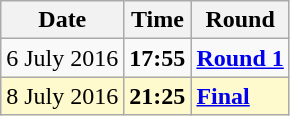<table class="wikitable">
<tr>
<th>Date</th>
<th>Time</th>
<th>Round</th>
</tr>
<tr>
<td>6 July 2016</td>
<td><strong>17:55</strong></td>
<td><strong><a href='#'>Round 1</a></strong></td>
</tr>
<tr style=background:lemonchiffon>
<td>8 July 2016</td>
<td><strong>21:25</strong></td>
<td><strong><a href='#'>Final</a></strong></td>
</tr>
</table>
